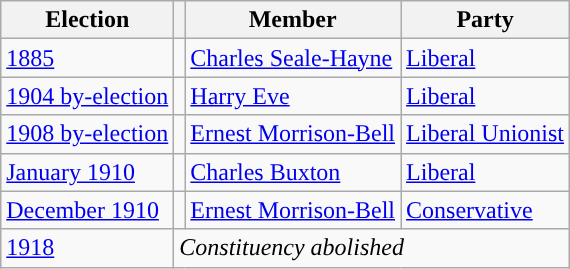<table class="wikitable">
<tr>
<th>Election</th>
<th></th>
<th>Member</th>
<th>Party</th>
</tr>
<tr>
<td><a href='#'>1885</a></td>
<td style="color:inherit;background-color: "></td>
<td><a href='#'>Charles Seale-Hayne</a></td>
<td><a href='#'>Liberal</a></td>
</tr>
<tr>
<td><a href='#'>1904 by-election</a></td>
<td style="color:inherit;background-color: "></td>
<td><a href='#'>Harry Eve</a></td>
<td><a href='#'>Liberal</a></td>
</tr>
<tr>
<td><a href='#'>1908 by-election</a></td>
<td style="color:inherit;background-color: "></td>
<td><a href='#'>Ernest Morrison-Bell</a></td>
<td><a href='#'>Liberal Unionist</a></td>
</tr>
<tr>
<td><a href='#'>January 1910</a></td>
<td style="color:inherit;background-color: "></td>
<td><a href='#'>Charles Buxton</a></td>
<td><a href='#'>Liberal</a></td>
</tr>
<tr>
<td><a href='#'>December 1910</a></td>
<td style="color:inherit;background-color: "></td>
<td><a href='#'>Ernest Morrison-Bell</a></td>
<td><a href='#'>Conservative</a></td>
</tr>
<tr>
<td><a href='#'>1918</a></td>
<td colspan="3"><em>Constituency abolished</em></td>
</tr>
</table>
